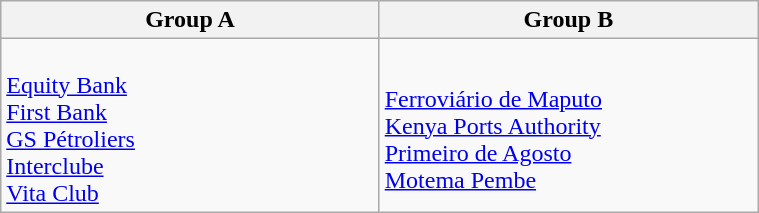<table class="wikitable" width=40%>
<tr>
<th width=25%>Group A</th>
<th width=25%>Group B</th>
</tr>
<tr>
<td><br> <a href='#'>Equity Bank</a><br>
 <a href='#'>First Bank</a><br>
 <a href='#'>GS Pétroliers</a><br>
 <a href='#'>Interclube</a><br>
 <a href='#'>Vita Club</a></td>
<td><br> <a href='#'>Ferroviário de Maputo</a><br>
 <a href='#'>Kenya Ports Authority</a><br>
 <a href='#'>Primeiro de Agosto</a><br>
 <a href='#'>Motema Pembe</a></td>
</tr>
</table>
